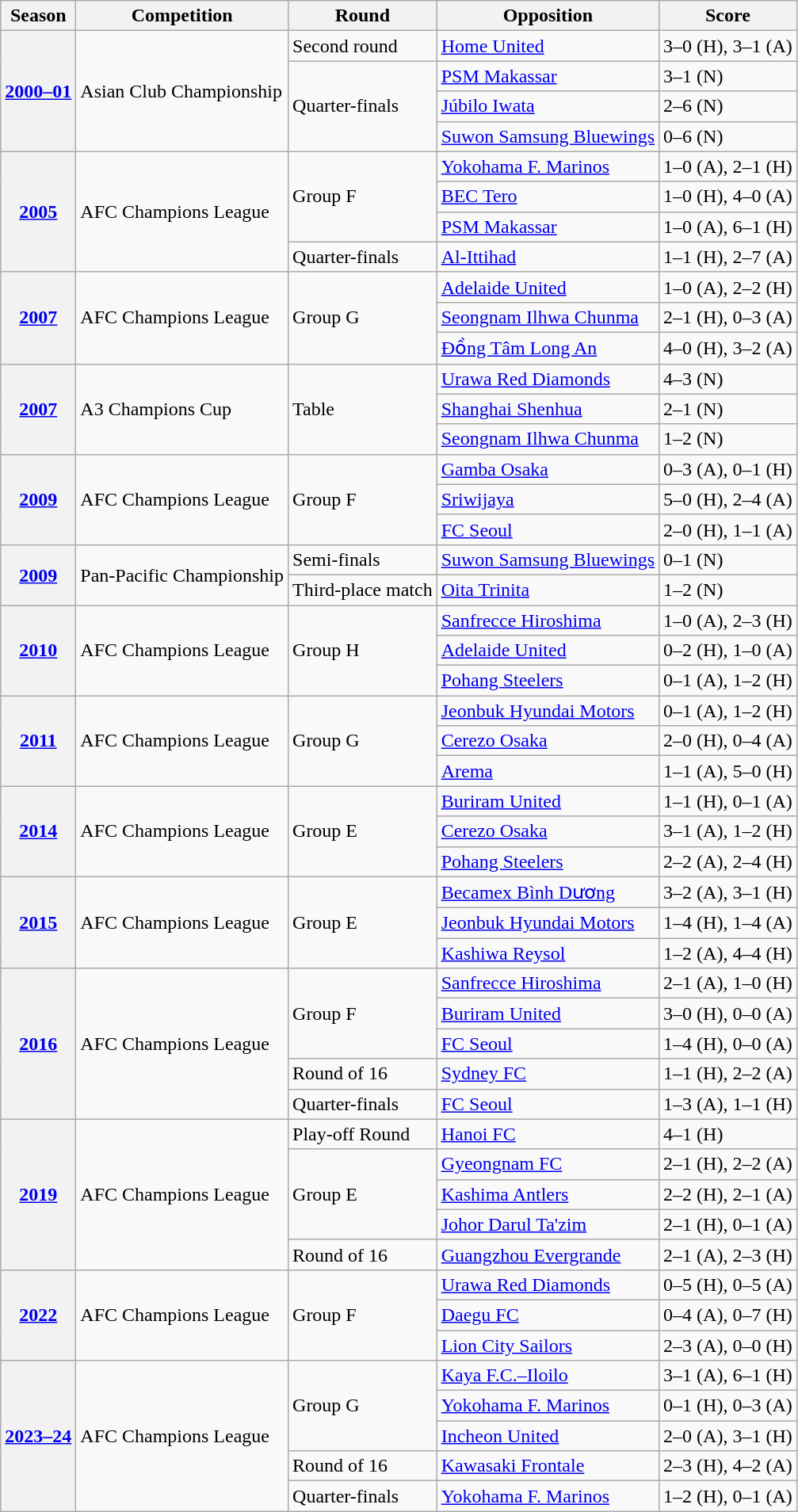<table class="wikitable plainrowheaders">
<tr>
<th scope="col">Season</th>
<th scope="col">Competition</th>
<th scope="col">Round</th>
<th scope="col">Opposition</th>
<th scope="col">Score</th>
</tr>
<tr>
<th rowspan="4" scope="row" style="text-align:center"><a href='#'>2000–01</a></th>
<td rowspan="4">Asian Club Championship</td>
<td>Second round</td>
<td> <a href='#'>Home United</a></td>
<td>3–0 (H), 3–1 (A)</td>
</tr>
<tr>
<td rowspan="3">Quarter-finals</td>
<td> <a href='#'>PSM Makassar</a></td>
<td>3–1 (N)</td>
</tr>
<tr>
<td> <a href='#'>Júbilo Iwata</a></td>
<td>2–6 (N)</td>
</tr>
<tr>
<td> <a href='#'>Suwon Samsung Bluewings</a></td>
<td>0–6 (N)</td>
</tr>
<tr>
<th rowspan="4" scope="row" style="text-align:center"><a href='#'>2005</a></th>
<td rowspan="4">AFC Champions League</td>
<td rowspan="3">Group F</td>
<td> <a href='#'>Yokohama F. Marinos</a></td>
<td>1–0 (A), 2–1 (H)</td>
</tr>
<tr>
<td> <a href='#'>BEC Tero</a></td>
<td>1–0 (H), 4–0 (A)</td>
</tr>
<tr>
<td> <a href='#'>PSM Makassar</a></td>
<td>1–0 (A), 6–1 (H)</td>
</tr>
<tr>
<td>Quarter-finals</td>
<td> <a href='#'>Al-Ittihad</a></td>
<td>1–1 (H), 2–7 (A)</td>
</tr>
<tr>
<th rowspan="3" scope="row" style="text-align:center"><a href='#'>2007</a></th>
<td rowspan="3">AFC Champions League</td>
<td rowspan="3">Group G</td>
<td> <a href='#'>Adelaide United</a></td>
<td>1–0 (A), 2–2 (H)</td>
</tr>
<tr>
<td> <a href='#'>Seongnam Ilhwa Chunma</a></td>
<td>2–1 (H), 0–3 (A)</td>
</tr>
<tr>
<td> <a href='#'>Đồng Tâm Long An</a></td>
<td>4–0 (H), 3–2 (A)</td>
</tr>
<tr>
<th rowspan="3" scope="row" style="text-align:center"><a href='#'>2007</a></th>
<td rowspan="3">A3 Champions Cup</td>
<td rowspan="3">Table</td>
<td> <a href='#'>Urawa Red Diamonds</a></td>
<td>4–3 (N)</td>
</tr>
<tr>
<td> <a href='#'>Shanghai Shenhua</a></td>
<td>2–1 (N)</td>
</tr>
<tr>
<td> <a href='#'>Seongnam Ilhwa Chunma</a></td>
<td>1–2 (N)</td>
</tr>
<tr>
<th rowspan="3" scope="row" style="text-align:center"><a href='#'>2009</a></th>
<td rowspan="3">AFC Champions League</td>
<td rowspan="3">Group F</td>
<td> <a href='#'>Gamba Osaka</a></td>
<td>0–3 (A), 0–1 (H)</td>
</tr>
<tr>
<td> <a href='#'>Sriwijaya</a></td>
<td>5–0 (H), 2–4 (A)</td>
</tr>
<tr>
<td> <a href='#'>FC Seoul</a></td>
<td>2–0 (H), 1–1 (A)</td>
</tr>
<tr>
<th rowspan="2" scope="row" style="text-align:center"><a href='#'>2009</a></th>
<td rowspan="2">Pan-Pacific Championship</td>
<td>Semi-finals</td>
<td> <a href='#'>Suwon Samsung Bluewings</a></td>
<td>0–1 (N)</td>
</tr>
<tr>
<td>Third-place match</td>
<td> <a href='#'>Oita Trinita</a></td>
<td>1–2 (N)</td>
</tr>
<tr>
<th rowspan="3" scope="row" style="text-align:center"><a href='#'>2010</a></th>
<td rowspan="3">AFC Champions League</td>
<td rowspan="3">Group H</td>
<td> <a href='#'>Sanfrecce Hiroshima</a></td>
<td>1–0 (A), 2–3 (H)</td>
</tr>
<tr>
<td> <a href='#'>Adelaide United</a></td>
<td>0–2 (H), 1–0 (A)</td>
</tr>
<tr>
<td> <a href='#'>Pohang Steelers</a></td>
<td>0–1 (A), 1–2 (H)</td>
</tr>
<tr>
<th rowspan="3" scope="row" style="text-align:center"><a href='#'>2011</a></th>
<td rowspan="3">AFC Champions League</td>
<td rowspan="3">Group G</td>
<td> <a href='#'>Jeonbuk Hyundai Motors</a></td>
<td>0–1 (A), 1–2 (H)</td>
</tr>
<tr>
<td> <a href='#'>Cerezo Osaka</a></td>
<td>2–0 (H), 0–4 (A)</td>
</tr>
<tr>
<td> <a href='#'>Arema</a></td>
<td>1–1 (A), 5–0 (H)</td>
</tr>
<tr>
<th rowspan="3" scope="row" style="text-align:center"><a href='#'>2014</a></th>
<td rowspan="3">AFC Champions League</td>
<td rowspan="3">Group E</td>
<td> <a href='#'>Buriram United</a></td>
<td>1–1 (H), 0–1 (A)</td>
</tr>
<tr>
<td> <a href='#'>Cerezo Osaka</a></td>
<td>3–1 (A), 1–2 (H)</td>
</tr>
<tr>
<td> <a href='#'>Pohang Steelers</a></td>
<td>2–2 (A), 2–4 (H)</td>
</tr>
<tr>
<th rowspan="3" scope="row" style="text-align:center"><a href='#'>2015</a></th>
<td rowspan="3">AFC Champions League</td>
<td rowspan="3">Group E</td>
<td> <a href='#'>Becamex Bình Dương</a></td>
<td>3–2 (A), 3–1 (H)</td>
</tr>
<tr>
<td> <a href='#'>Jeonbuk Hyundai Motors</a></td>
<td>1–4 (H), 1–4 (A)</td>
</tr>
<tr>
<td> <a href='#'>Kashiwa Reysol</a></td>
<td>1–2 (A), 4–4 (H)</td>
</tr>
<tr>
<th rowspan="5" scope="row" style="text-align:center"><a href='#'>2016</a></th>
<td rowspan="5">AFC Champions League</td>
<td rowspan="3">Group F</td>
<td> <a href='#'>Sanfrecce Hiroshima</a></td>
<td>2–1 (A), 1–0 (H)</td>
</tr>
<tr>
<td> <a href='#'>Buriram United</a></td>
<td>3–0 (H), 0–0 (A)</td>
</tr>
<tr>
<td> <a href='#'>FC Seoul</a></td>
<td>1–4 (H), 0–0 (A)</td>
</tr>
<tr>
<td>Round of 16</td>
<td> <a href='#'>Sydney FC</a></td>
<td>1–1 (H), 2–2 (A)</td>
</tr>
<tr>
<td>Quarter-finals</td>
<td> <a href='#'>FC Seoul</a></td>
<td>1–3 (A), 1–1 (H)</td>
</tr>
<tr>
<th rowspan="5" scope="row" style="text-align:center"><a href='#'>2019</a></th>
<td rowspan="5">AFC Champions League</td>
<td>Play-off Round</td>
<td> <a href='#'>Hanoi FC</a></td>
<td>4–1 (H)</td>
</tr>
<tr>
<td rowspan="3">Group E</td>
<td> <a href='#'>Gyeongnam FC</a></td>
<td>2–1 (H), 2–2 (A)</td>
</tr>
<tr>
<td> <a href='#'>Kashima Antlers</a></td>
<td>2–2 (H), 2–1 (A)</td>
</tr>
<tr>
<td> <a href='#'>Johor Darul Ta'zim</a></td>
<td>2–1 (H), 0–1 (A)</td>
</tr>
<tr>
<td>Round of 16</td>
<td> <a href='#'>Guangzhou Evergrande</a></td>
<td>2–1 (A), 2–3 (H)</td>
</tr>
<tr>
<th rowspan="3" scope="row" style="text-align:center"><a href='#'>2022</a></th>
<td rowspan="3">AFC Champions League</td>
<td rowspan="3">Group F</td>
<td> <a href='#'>Urawa Red Diamonds</a></td>
<td>0–5 (H), 0–5 (A)</td>
</tr>
<tr>
<td> <a href='#'>Daegu FC</a></td>
<td>0–4 (A), 0–7 (H)</td>
</tr>
<tr>
<td> <a href='#'>Lion City Sailors</a></td>
<td>2–3 (A), 0–0 (H)</td>
</tr>
<tr>
<th rowspan="5" scope="row" style="text-align:center"><a href='#'>2023–24</a></th>
<td rowspan="5">AFC Champions League</td>
<td rowspan="3">Group G</td>
<td> <a href='#'>Kaya F.C.–Iloilo</a></td>
<td>3–1 (A), 6–1 (H)</td>
</tr>
<tr>
<td> <a href='#'>Yokohama F. Marinos</a></td>
<td>0–1 (H), 0–3 (A)</td>
</tr>
<tr>
<td> <a href='#'>Incheon United</a></td>
<td>2–0 (A), 3–1 (H)</td>
</tr>
<tr>
<td>Round of 16</td>
<td> <a href='#'>Kawasaki Frontale</a></td>
<td>2–3 (H), 4–2 (A)</td>
</tr>
<tr>
<td>Quarter-finals</td>
<td> <a href='#'>Yokohama F. Marinos</a></td>
<td>1–2 (H), 0–1 (A)</td>
</tr>
</table>
